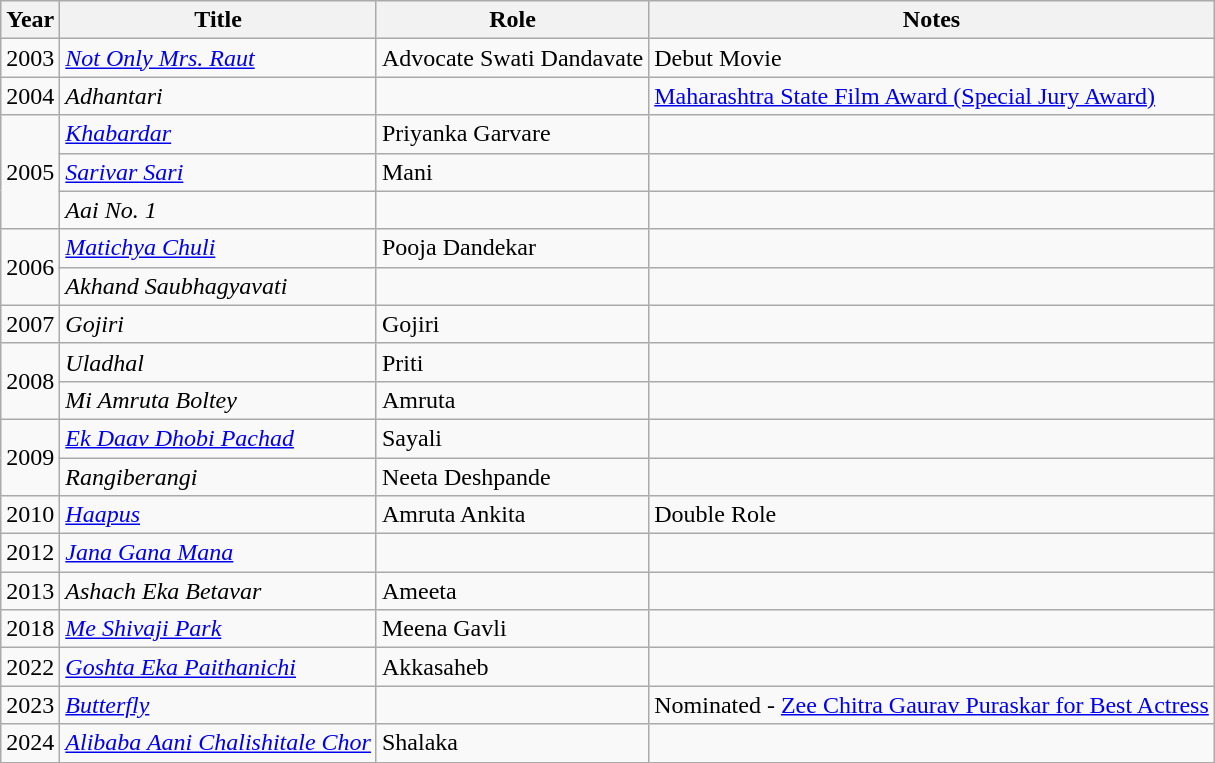<table class="wikitable sortable">
<tr>
<th>Year</th>
<th>Title</th>
<th>Role</th>
<th>Notes</th>
</tr>
<tr>
<td>2003</td>
<td><em><a href='#'>Not Only Mrs. Raut</a></em></td>
<td>Advocate Swati Dandavate</td>
<td>Debut Movie</td>
</tr>
<tr>
<td>2004</td>
<td><em>Adhantari</em></td>
<td></td>
<td><a href='#'>Maharashtra State Film Award (Special Jury Award)</a></td>
</tr>
<tr>
<td Rowspan="3">2005</td>
<td><em><a href='#'>Khabardar</a></em></td>
<td>Priyanka Garvare</td>
<td></td>
</tr>
<tr>
<td><em><a href='#'>Sarivar Sari</a></em></td>
<td>Mani</td>
<td></td>
</tr>
<tr>
<td><em>Aai No. 1</em></td>
<td></td>
<td></td>
</tr>
<tr>
<td Rowspan="2">2006</td>
<td><em><a href='#'>Matichya Chuli</a></em></td>
<td>Pooja Dandekar</td>
<td></td>
</tr>
<tr>
<td><em>Akhand Saubhagyavati</em></td>
<td></td>
<td></td>
</tr>
<tr>
<td>2007</td>
<td><em>Gojiri</em></td>
<td>Gojiri</td>
<td></td>
</tr>
<tr>
<td Rowspan ="2">2008</td>
<td><em>Uladhal</em></td>
<td>Priti</td>
<td></td>
</tr>
<tr>
<td><em>Mi Amruta Boltey</em></td>
<td>Amruta</td>
<td></td>
</tr>
<tr>
<td Rowspan="2">2009</td>
<td><a href='#'><em>Ek Daav Dhobi Pachad</em></a></td>
<td>Sayali</td>
<td></td>
</tr>
<tr>
<td><em>Rangiberangi</em></td>
<td>Neeta Deshpande</td>
<td></td>
</tr>
<tr>
<td>2010</td>
<td><em><a href='#'>Haapus</a></em></td>
<td>Amruta   Ankita</td>
<td>Double Role</td>
</tr>
<tr>
<td>2012</td>
<td><a href='#'><em>Jana Gana Mana</em></a></td>
<td></td>
<td></td>
</tr>
<tr>
<td>2013</td>
<td><em>Ashach Eka Betavar</em></td>
<td>Ameeta</td>
<td></td>
</tr>
<tr>
<td>2018</td>
<td><em><a href='#'>Me Shivaji Park</a></em></td>
<td>Meena Gavli</td>
<td></td>
</tr>
<tr>
<td>2022</td>
<td><em><a href='#'>Goshta Eka Paithanichi</a></em></td>
<td>Akkasaheb</td>
<td></td>
</tr>
<tr>
<td>2023</td>
<td><em><a href='#'>Butterfly</a></em></td>
<td></td>
<td>Nominated - <a href='#'>Zee Chitra Gaurav Puraskar for Best Actress</a></td>
</tr>
<tr>
<td>2024</td>
<td><em><a href='#'>Alibaba Aani Chalishitale Chor</a></em></td>
<td>Shalaka</td>
<td></td>
</tr>
</table>
